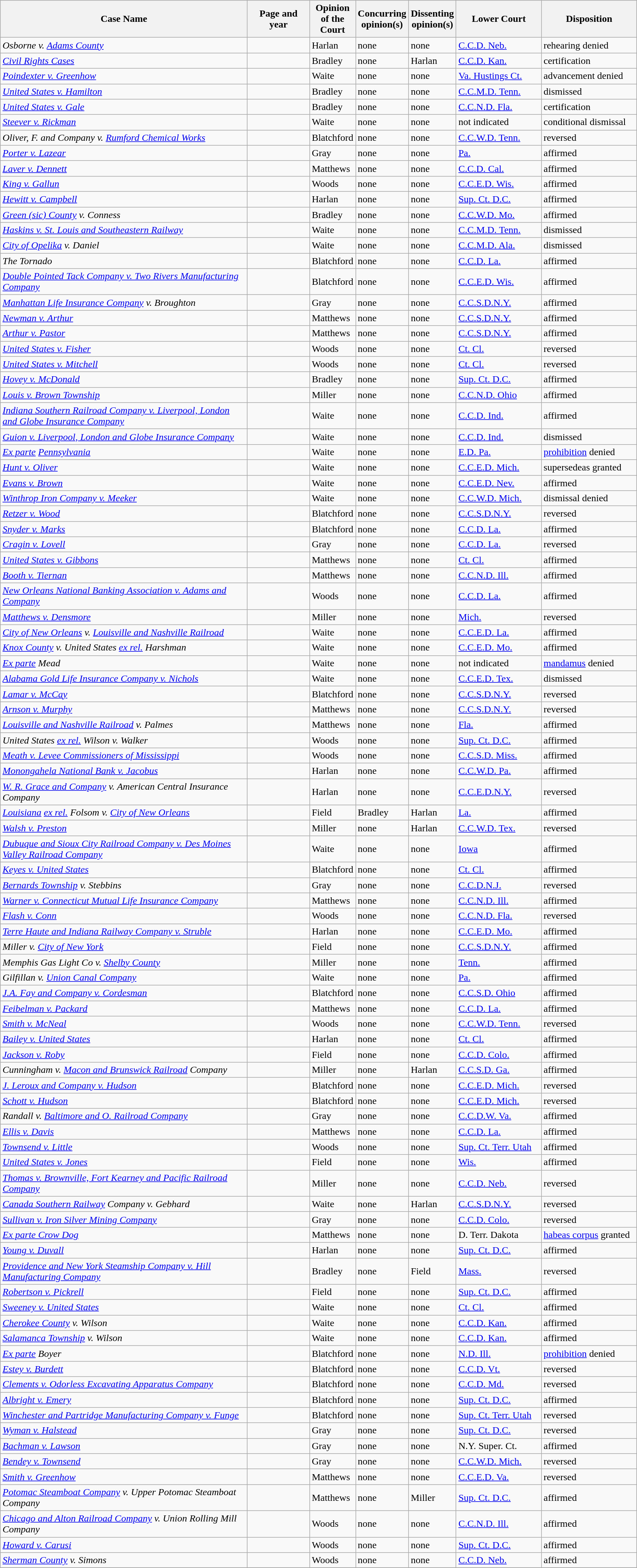<table class="wikitable sortable">
<tr>
<th scope="col" style="width: 400px;">Case Name</th>
<th scope="col" style="width: 95px;">Page and year</th>
<th scope="col" style="width: 10px;">Opinion of the Court</th>
<th scope="col" style="width: 10px;">Concurring opinion(s)</th>
<th scope="col" style="width: 10px;">Dissenting opinion(s)</th>
<th scope="col" style="width: 133px;">Lower Court</th>
<th scope="col" style="width: 150px;">Disposition</th>
</tr>
<tr>
<td><em>Osborne v. <a href='#'>Adams County</a></em></td>
<td align="right"></td>
<td>Harlan</td>
<td>none</td>
<td>none</td>
<td><a href='#'>C.C.D. Neb.</a></td>
<td>rehearing denied</td>
</tr>
<tr>
<td><em><a href='#'>Civil Rights Cases</a></em></td>
<td align="right"></td>
<td>Bradley</td>
<td>none</td>
<td>Harlan</td>
<td><a href='#'>C.C.D. Kan.</a></td>
<td>certification</td>
</tr>
<tr>
<td><em><a href='#'>Poindexter v. Greenhow</a></em></td>
<td align="right"></td>
<td>Waite</td>
<td>none</td>
<td>none</td>
<td><a href='#'>Va. Hustings Ct.</a></td>
<td>advancement denied</td>
</tr>
<tr>
<td><em><a href='#'>United States v. Hamilton</a></em></td>
<td align="right"></td>
<td>Bradley</td>
<td>none</td>
<td>none</td>
<td><a href='#'>C.C.M.D. Tenn.</a></td>
<td>dismissed</td>
</tr>
<tr>
<td><em><a href='#'>United States v. Gale</a></em></td>
<td align="right"></td>
<td>Bradley</td>
<td>none</td>
<td>none</td>
<td><a href='#'>C.C.N.D. Fla.</a></td>
<td>certification</td>
</tr>
<tr>
<td><em><a href='#'>Steever v. Rickman</a></em></td>
<td align="right"></td>
<td>Waite</td>
<td>none</td>
<td>none</td>
<td>not indicated</td>
<td>conditional dismissal</td>
</tr>
<tr>
<td><em>Oliver, F. and Company v. <a href='#'>Rumford Chemical Works</a></em></td>
<td align="right"></td>
<td>Blatchford</td>
<td>none</td>
<td>none</td>
<td><a href='#'>C.C.W.D. Tenn.</a></td>
<td>reversed</td>
</tr>
<tr>
<td><em><a href='#'>Porter v. Lazear</a></em></td>
<td align="right"></td>
<td>Gray</td>
<td>none</td>
<td>none</td>
<td><a href='#'>Pa.</a></td>
<td>affirmed</td>
</tr>
<tr>
<td><em><a href='#'>Laver v. Dennett</a></em></td>
<td align="right"></td>
<td>Matthews</td>
<td>none</td>
<td>none</td>
<td><a href='#'>C.C.D. Cal.</a></td>
<td>affirmed</td>
</tr>
<tr>
<td><em><a href='#'>King v. Gallun</a></em></td>
<td align="right"></td>
<td>Woods</td>
<td>none</td>
<td>none</td>
<td><a href='#'>C.C.E.D. Wis.</a></td>
<td>affirmed</td>
</tr>
<tr>
<td><em><a href='#'>Hewitt v. Campbell</a></em></td>
<td align="right"></td>
<td>Harlan</td>
<td>none</td>
<td>none</td>
<td><a href='#'>Sup. Ct. D.C.</a></td>
<td>affirmed</td>
</tr>
<tr>
<td><em><a href='#'>Green (sic) County</a> v. Conness</em></td>
<td align="right"></td>
<td>Bradley</td>
<td>none</td>
<td>none</td>
<td><a href='#'>C.C.W.D. Mo.</a></td>
<td>affirmed</td>
</tr>
<tr>
<td><em><a href='#'>Haskins v. St. Louis and Southeastern Railway</a></em></td>
<td align="right"></td>
<td>Waite</td>
<td>none</td>
<td>none</td>
<td><a href='#'>C.C.M.D. Tenn.</a></td>
<td>dismissed</td>
</tr>
<tr>
<td><em><a href='#'>City of Opelika</a> v. Daniel</em></td>
<td align="right"></td>
<td>Waite</td>
<td>none</td>
<td>none</td>
<td><a href='#'>C.C.M.D. Ala.</a></td>
<td>dismissed</td>
</tr>
<tr>
<td><em>The Tornado</em></td>
<td align="right"></td>
<td>Blatchford</td>
<td>none</td>
<td>none</td>
<td><a href='#'>C.C.D. La.</a></td>
<td>affirmed</td>
</tr>
<tr>
<td><em><a href='#'>Double Pointed Tack Company v. Two Rivers Manufacturing Company</a></em></td>
<td align="right"></td>
<td>Blatchford</td>
<td>none</td>
<td>none</td>
<td><a href='#'>C.C.E.D. Wis.</a></td>
<td>affirmed</td>
</tr>
<tr>
<td><em><a href='#'>Manhattan Life Insurance Company</a> v. Broughton</em></td>
<td align="right"></td>
<td>Gray</td>
<td>none</td>
<td>none</td>
<td><a href='#'>C.C.S.D.N.Y.</a></td>
<td>affirmed</td>
</tr>
<tr>
<td><em><a href='#'>Newman v. Arthur</a></em></td>
<td align="right"></td>
<td>Matthews</td>
<td>none</td>
<td>none</td>
<td><a href='#'>C.C.S.D.N.Y.</a></td>
<td>affirmed</td>
</tr>
<tr>
<td><em><a href='#'>Arthur v. Pastor</a></em></td>
<td align="right"></td>
<td>Matthews</td>
<td>none</td>
<td>none</td>
<td><a href='#'>C.C.S.D.N.Y.</a></td>
<td>affirmed</td>
</tr>
<tr>
<td><em><a href='#'>United States v. Fisher</a></em></td>
<td align="right"></td>
<td>Woods</td>
<td>none</td>
<td>none</td>
<td><a href='#'>Ct. Cl.</a></td>
<td>reversed</td>
</tr>
<tr>
<td><em><a href='#'>United States v. Mitchell</a></em></td>
<td align="right"></td>
<td>Woods</td>
<td>none</td>
<td>none</td>
<td><a href='#'>Ct. Cl.</a></td>
<td>reversed</td>
</tr>
<tr>
<td><em><a href='#'>Hovey v. McDonald</a></em></td>
<td align="right"></td>
<td>Bradley</td>
<td>none</td>
<td>none</td>
<td><a href='#'>Sup. Ct. D.C.</a></td>
<td>affirmed</td>
</tr>
<tr>
<td><em><a href='#'>Louis v. Brown Township</a></em></td>
<td align="right"></td>
<td>Miller</td>
<td>none</td>
<td>none</td>
<td><a href='#'>C.C.N.D. Ohio</a></td>
<td>affirmed</td>
</tr>
<tr>
<td><em><a href='#'>Indiana Southern Railroad Company v. Liverpool, London and Globe Insurance Company</a></em></td>
<td align="right"></td>
<td>Waite</td>
<td>none</td>
<td>none</td>
<td><a href='#'>C.C.D. Ind.</a></td>
<td>affirmed</td>
</tr>
<tr>
<td><em><a href='#'>Guion v. Liverpool, London and Globe Insurance Company</a></em></td>
<td align="right"></td>
<td>Waite</td>
<td>none</td>
<td>none</td>
<td><a href='#'>C.C.D. Ind.</a></td>
<td>dismissed</td>
</tr>
<tr>
<td><em><a href='#'>Ex parte</a> <a href='#'>Pennsylvania</a></em></td>
<td align="right"></td>
<td>Waite</td>
<td>none</td>
<td>none</td>
<td><a href='#'>E.D. Pa.</a></td>
<td><a href='#'>prohibition</a> denied</td>
</tr>
<tr>
<td><em><a href='#'>Hunt v. Oliver</a></em></td>
<td align="right"></td>
<td>Waite</td>
<td>none</td>
<td>none</td>
<td><a href='#'>C.C.E.D. Mich.</a></td>
<td>supersedeas granted</td>
</tr>
<tr>
<td><em><a href='#'>Evans v. Brown</a></em></td>
<td align="right"></td>
<td>Waite</td>
<td>none</td>
<td>none</td>
<td><a href='#'>C.C.E.D. Nev.</a></td>
<td>affirmed</td>
</tr>
<tr>
<td><em><a href='#'>Winthrop Iron Company v. Meeker</a></em></td>
<td align="right"></td>
<td>Waite</td>
<td>none</td>
<td>none</td>
<td><a href='#'>C.C.W.D. Mich.</a></td>
<td>dismissal denied</td>
</tr>
<tr>
<td><em><a href='#'>Retzer v. Wood</a></em></td>
<td align="right"></td>
<td>Blatchford</td>
<td>none</td>
<td>none</td>
<td><a href='#'>C.C.S.D.N.Y.</a></td>
<td>reversed</td>
</tr>
<tr>
<td><em><a href='#'>Snyder v. Marks</a></em></td>
<td align="right"></td>
<td>Blatchford</td>
<td>none</td>
<td>none</td>
<td><a href='#'>C.C.D. La.</a></td>
<td>affirmed</td>
</tr>
<tr>
<td><em><a href='#'>Cragin v. Lovell</a></em></td>
<td align="right"></td>
<td>Gray</td>
<td>none</td>
<td>none</td>
<td><a href='#'>C.C.D. La.</a></td>
<td>reversed</td>
</tr>
<tr>
<td><em><a href='#'>United States v. Gibbons</a></em></td>
<td align="right"></td>
<td>Matthews</td>
<td>none</td>
<td>none</td>
<td><a href='#'>Ct. Cl.</a></td>
<td>affirmed</td>
</tr>
<tr>
<td><em><a href='#'>Booth v. Tiernan</a></em></td>
<td align="right"></td>
<td>Matthews</td>
<td>none</td>
<td>none</td>
<td><a href='#'>C.C.N.D. Ill.</a></td>
<td>affirmed</td>
</tr>
<tr>
<td><em><a href='#'>New Orleans National Banking Association v. Adams and Company</a></em></td>
<td align="right"></td>
<td>Woods</td>
<td>none</td>
<td>none</td>
<td><a href='#'>C.C.D. La.</a></td>
<td>affirmed</td>
</tr>
<tr>
<td><em><a href='#'>Matthews v. Densmore</a></em></td>
<td align="right"></td>
<td>Miller</td>
<td>none</td>
<td>none</td>
<td><a href='#'>Mich.</a></td>
<td>reversed</td>
</tr>
<tr>
<td><em><a href='#'>City of New Orleans</a> v. <a href='#'>Louisville and Nashville Railroad</a></em></td>
<td align="right"></td>
<td>Waite</td>
<td>none</td>
<td>none</td>
<td><a href='#'>C.C.E.D. La.</a></td>
<td>affirmed</td>
</tr>
<tr>
<td><em><a href='#'>Knox County</a> v. United States <a href='#'>ex rel.</a> Harshman</em></td>
<td align="right"></td>
<td>Waite</td>
<td>none</td>
<td>none</td>
<td><a href='#'>C.C.E.D. Mo.</a></td>
<td>affirmed</td>
</tr>
<tr>
<td><em><a href='#'>Ex parte</a> Mead</em></td>
<td align="right"></td>
<td>Waite</td>
<td>none</td>
<td>none</td>
<td>not indicated</td>
<td><a href='#'>mandamus</a> denied</td>
</tr>
<tr>
<td><em><a href='#'>Alabama Gold Life Insurance Company v. Nichols</a></em></td>
<td align="right"></td>
<td>Waite</td>
<td>none</td>
<td>none</td>
<td><a href='#'>C.C.E.D. Tex.</a></td>
<td>dismissed</td>
</tr>
<tr>
<td><em><a href='#'>Lamar v. McCay</a></em></td>
<td align="right"></td>
<td>Blatchford</td>
<td>none</td>
<td>none</td>
<td><a href='#'>C.C.S.D.N.Y.</a></td>
<td>reversed</td>
</tr>
<tr>
<td><em><a href='#'>Arnson v. Murphy</a></em></td>
<td align="right"></td>
<td>Matthews</td>
<td>none</td>
<td>none</td>
<td><a href='#'>C.C.S.D.N.Y.</a></td>
<td>reversed</td>
</tr>
<tr>
<td><em><a href='#'>Louisville and Nashville Railroad</a> v. Palmes</em></td>
<td align="right"></td>
<td>Matthews</td>
<td>none</td>
<td>none</td>
<td><a href='#'>Fla.</a></td>
<td>affirmed</td>
</tr>
<tr>
<td><em>United States <a href='#'>ex rel.</a> Wilson v. Walker</em></td>
<td align="right"></td>
<td>Woods</td>
<td>none</td>
<td>none</td>
<td><a href='#'>Sup. Ct. D.C.</a></td>
<td>affirmed</td>
</tr>
<tr>
<td><em><a href='#'>Meath v. Levee Commissioners of Mississippi</a></em></td>
<td align="right"></td>
<td>Woods</td>
<td>none</td>
<td>none</td>
<td><a href='#'>C.C.S.D. Miss.</a></td>
<td>affirmed</td>
</tr>
<tr>
<td><em><a href='#'>Monongahela National Bank v. Jacobus</a></em></td>
<td align="right"></td>
<td>Harlan</td>
<td>none</td>
<td>none</td>
<td><a href='#'>C.C.W.D. Pa.</a></td>
<td>affirmed</td>
</tr>
<tr>
<td><em><a href='#'>W. R. Grace and Company</a> v. American Central Insurance Company</em></td>
<td align="right"></td>
<td>Harlan</td>
<td>none</td>
<td>none</td>
<td><a href='#'>C.C.E.D.N.Y.</a></td>
<td>reversed</td>
</tr>
<tr>
<td><em><a href='#'>Louisiana</a> <a href='#'>ex rel.</a> Folsom v. <a href='#'>City of New Orleans</a></em></td>
<td align="right"></td>
<td>Field</td>
<td>Bradley</td>
<td>Harlan</td>
<td><a href='#'>La.</a></td>
<td>affirmed</td>
</tr>
<tr>
<td><em><a href='#'>Walsh v. Preston </a></em></td>
<td align="right"></td>
<td>Miller</td>
<td>none</td>
<td>Harlan</td>
<td><a href='#'>C.C.W.D. Tex.</a></td>
<td>reversed</td>
</tr>
<tr>
<td><em><a href='#'>Dubuque and Sioux City Railroad Company v. Des Moines Valley Railroad Company</a></em></td>
<td align="right"></td>
<td>Waite</td>
<td>none</td>
<td>none</td>
<td><a href='#'>Iowa</a></td>
<td>affirmed</td>
</tr>
<tr>
<td><em><a href='#'>Keyes v. United States</a></em></td>
<td align="right"></td>
<td>Blatchford</td>
<td>none</td>
<td>none</td>
<td><a href='#'>Ct. Cl.</a></td>
<td>affirmed</td>
</tr>
<tr>
<td><em><a href='#'>Bernards Township</a> v. Stebbins</em></td>
<td align="right"></td>
<td>Gray</td>
<td>none</td>
<td>none</td>
<td><a href='#'>C.C.D.N.J.</a></td>
<td>reversed</td>
</tr>
<tr>
<td><em><a href='#'>Warner v. Connecticut Mutual Life Insurance Company</a></em></td>
<td align="right"></td>
<td>Matthews</td>
<td>none</td>
<td>none</td>
<td><a href='#'>C.C.N.D. Ill.</a></td>
<td>affirmed</td>
</tr>
<tr>
<td><em><a href='#'>Flash v. Conn</a></em></td>
<td align="right"></td>
<td>Woods</td>
<td>none</td>
<td>none</td>
<td><a href='#'>C.C.N.D. Fla.</a></td>
<td>reversed</td>
</tr>
<tr>
<td><em><a href='#'>Terre Haute and Indiana Railway Company v. Struble</a></em></td>
<td align="right"></td>
<td>Harlan</td>
<td>none</td>
<td>none</td>
<td><a href='#'>C.C.E.D. Mo.</a></td>
<td>affirmed</td>
</tr>
<tr>
<td><em>Miller v. <a href='#'>City of New York</a></em></td>
<td align="right"></td>
<td>Field</td>
<td>none</td>
<td>none</td>
<td><a href='#'>C.C.S.D.N.Y.</a></td>
<td>affirmed</td>
</tr>
<tr>
<td><em>Memphis Gas Light Co v. <a href='#'>Shelby County</a></em></td>
<td align="right"></td>
<td>Miller</td>
<td>none</td>
<td>none</td>
<td><a href='#'>Tenn.</a></td>
<td>affirmed</td>
</tr>
<tr>
<td><em>Gilfillan v. <a href='#'>Union Canal Company</a></em></td>
<td align="right"></td>
<td>Waite</td>
<td>none</td>
<td>none</td>
<td><a href='#'>Pa.</a></td>
<td>affirmed</td>
</tr>
<tr>
<td><em><a href='#'>J.A. Fay and Company v. Cordesman</a></em></td>
<td align="right"></td>
<td>Blatchford</td>
<td>none</td>
<td>none</td>
<td><a href='#'>C.C.S.D. Ohio</a></td>
<td>affirmed</td>
</tr>
<tr>
<td><em><a href='#'>Feibelman v. Packard</a></em></td>
<td align="right"></td>
<td>Matthews</td>
<td>none</td>
<td>none</td>
<td><a href='#'>C.C.D. La.</a></td>
<td>affirmed</td>
</tr>
<tr>
<td><em><a href='#'>Smith v. McNeal</a></em></td>
<td align="right"></td>
<td>Woods</td>
<td>none</td>
<td>none</td>
<td><a href='#'>C.C.W.D. Tenn.</a></td>
<td>reversed</td>
</tr>
<tr>
<td><em><a href='#'>Bailey v. United States</a></em></td>
<td align="right"></td>
<td>Harlan</td>
<td>none</td>
<td>none</td>
<td><a href='#'>Ct. Cl.</a></td>
<td>affirmed</td>
</tr>
<tr>
<td><em><a href='#'>Jackson v. Roby</a></em></td>
<td align="right"></td>
<td>Field</td>
<td>none</td>
<td>none</td>
<td><a href='#'>C.C.D. Colo.</a></td>
<td>affirmed</td>
</tr>
<tr>
<td><em>Cunningham v. <a href='#'>Macon and Brunswick Railroad</a> Company</em></td>
<td align="right"></td>
<td>Miller</td>
<td>none</td>
<td>Harlan</td>
<td><a href='#'>C.C.S.D. Ga.</a></td>
<td>affirmed</td>
</tr>
<tr>
<td><em><a href='#'>J. Leroux and Company v. Hudson</a></em></td>
<td align="right"></td>
<td>Blatchford</td>
<td>none</td>
<td>none</td>
<td><a href='#'>C.C.E.D. Mich.</a></td>
<td>reversed</td>
</tr>
<tr>
<td><em><a href='#'>Schott v. Hudson</a></em></td>
<td align="right"></td>
<td>Blatchford</td>
<td>none</td>
<td>none</td>
<td><a href='#'>C.C.E.D. Mich.</a></td>
<td>reversed</td>
</tr>
<tr>
<td><em>Randall v. <a href='#'>Baltimore and O. Railroad Company</a></em></td>
<td align="right"></td>
<td>Gray</td>
<td>none</td>
<td>none</td>
<td><a href='#'>C.C.D.W. Va.</a></td>
<td>affirmed</td>
</tr>
<tr>
<td><em><a href='#'>Ellis v. Davis</a></em></td>
<td align="right"></td>
<td>Matthews</td>
<td>none</td>
<td>none</td>
<td><a href='#'>C.C.D. La.</a></td>
<td>affirmed</td>
</tr>
<tr>
<td><em><a href='#'>Townsend v. Little</a></em></td>
<td align="right"></td>
<td>Woods</td>
<td>none</td>
<td>none</td>
<td><a href='#'>Sup. Ct. Terr. Utah</a></td>
<td>affirmed</td>
</tr>
<tr>
<td><em><a href='#'>United States v. Jones</a></em></td>
<td align="right"></td>
<td>Field</td>
<td>none</td>
<td>none</td>
<td><a href='#'>Wis.</a></td>
<td>affirmed</td>
</tr>
<tr>
<td><em><a href='#'>Thomas v. Brownville, Fort Kearney and Pacific Railroad Company</a></em></td>
<td align="right"></td>
<td>Miller</td>
<td>none</td>
<td>none</td>
<td><a href='#'>C.C.D. Neb.</a></td>
<td>reversed</td>
</tr>
<tr>
<td><em><a href='#'>Canada Southern Railway</a> Company v. Gebhard</em></td>
<td align="right"></td>
<td>Waite</td>
<td>none</td>
<td>Harlan</td>
<td><a href='#'>C.C.S.D.N.Y.</a></td>
<td>reversed</td>
</tr>
<tr>
<td><em><a href='#'>Sullivan v. Iron Silver Mining Company</a></em></td>
<td align="right"></td>
<td>Gray</td>
<td>none</td>
<td>none</td>
<td><a href='#'>C.C.D. Colo.</a></td>
<td>reversed</td>
</tr>
<tr>
<td><em><a href='#'>Ex parte Crow Dog</a></em></td>
<td align="right"></td>
<td>Matthews</td>
<td>none</td>
<td>none</td>
<td>D. Terr. Dakota</td>
<td><a href='#'>habeas corpus</a> granted</td>
</tr>
<tr>
<td><em><a href='#'>Young v. Duvall</a></em></td>
<td align="right"></td>
<td>Harlan</td>
<td>none</td>
<td>none</td>
<td><a href='#'>Sup. Ct. D.C.</a></td>
<td>affirmed</td>
</tr>
<tr>
<td><em><a href='#'>Providence and New York Steamship Company v. Hill Manufacturing Company</a></em></td>
<td align="right"></td>
<td>Bradley</td>
<td>none</td>
<td>Field</td>
<td><a href='#'>Mass.</a></td>
<td>reversed</td>
</tr>
<tr>
<td><em><a href='#'>Robertson v. Pickrell</a></em></td>
<td align="right"></td>
<td>Field</td>
<td>none</td>
<td>none</td>
<td><a href='#'>Sup. Ct. D.C.</a></td>
<td>affirmed</td>
</tr>
<tr>
<td><em><a href='#'>Sweeney v. United States</a></em></td>
<td align="right"></td>
<td>Waite</td>
<td>none</td>
<td>none</td>
<td><a href='#'>Ct. Cl.</a></td>
<td>affirmed</td>
</tr>
<tr>
<td><em><a href='#'>Cherokee County</a> v. Wilson</em></td>
<td align="right"></td>
<td>Waite</td>
<td>none</td>
<td>none</td>
<td><a href='#'>C.C.D. Kan.</a></td>
<td>affirmed</td>
</tr>
<tr>
<td><em><a href='#'>Salamanca Township</a> v. Wilson</em></td>
<td align="right"></td>
<td>Waite</td>
<td>none</td>
<td>none</td>
<td><a href='#'>C.C.D. Kan.</a></td>
<td>affirmed</td>
</tr>
<tr>
<td><em><a href='#'>Ex parte</a> Boyer</em></td>
<td align="right"></td>
<td>Blatchford</td>
<td>none</td>
<td>none</td>
<td><a href='#'>N.D. Ill.</a></td>
<td><a href='#'>prohibition</a> denied</td>
</tr>
<tr>
<td><em><a href='#'>Estey v. Burdett</a></em></td>
<td align="right"></td>
<td>Blatchford</td>
<td>none</td>
<td>none</td>
<td><a href='#'>C.C.D. Vt.</a></td>
<td>reversed</td>
</tr>
<tr>
<td><em><a href='#'>Clements v. Odorless Excavating Apparatus Company</a></em></td>
<td align="right"></td>
<td>Blatchford</td>
<td>none</td>
<td>none</td>
<td><a href='#'>C.C.D. Md.</a></td>
<td>reversed</td>
</tr>
<tr>
<td><em><a href='#'>Albright v. Emery</a></em></td>
<td align="right"></td>
<td>Blatchford</td>
<td>none</td>
<td>none</td>
<td><a href='#'>Sup. Ct. D.C.</a></td>
<td>affirmed</td>
</tr>
<tr>
<td><em><a href='#'>Winchester and Partridge Manufacturing Company v. Funge</a></em></td>
<td align="right"></td>
<td>Blatchford</td>
<td>none</td>
<td>none</td>
<td><a href='#'>Sup. Ct. Terr. Utah</a></td>
<td>reversed</td>
</tr>
<tr>
<td><em><a href='#'>Wyman v. Halstead</a></em></td>
<td align="right"></td>
<td>Gray</td>
<td>none</td>
<td>none</td>
<td><a href='#'>Sup. Ct. D.C.</a></td>
<td>reversed</td>
</tr>
<tr>
<td><em><a href='#'>Bachman v. Lawson</a></em></td>
<td align="right"></td>
<td>Gray</td>
<td>none</td>
<td>none</td>
<td>N.Y. Super. Ct.</td>
<td>affirmed</td>
</tr>
<tr>
<td><em><a href='#'>Bendey v. Townsend</a></em></td>
<td align="right"></td>
<td>Gray</td>
<td>none</td>
<td>none</td>
<td><a href='#'>C.C.W.D. Mich.</a></td>
<td>reversed</td>
</tr>
<tr>
<td><em><a href='#'>Smith v. Greenhow</a></em></td>
<td align="right"></td>
<td>Matthews</td>
<td>none</td>
<td>none</td>
<td><a href='#'>C.C.E.D. Va.</a></td>
<td>reversed</td>
</tr>
<tr>
<td><em><a href='#'>Potomac Steamboat Company</a> v. Upper Potomac Steamboat Company</em></td>
<td align="right"></td>
<td>Matthews</td>
<td>none</td>
<td>Miller</td>
<td><a href='#'>Sup. Ct. D.C.</a></td>
<td>affirmed</td>
</tr>
<tr>
<td><em><a href='#'>Chicago and Alton Railroad Company</a> v. Union Rolling Mill Company</em></td>
<td align="right"></td>
<td>Woods</td>
<td>none</td>
<td>none</td>
<td><a href='#'>C.C.N.D. Ill.</a></td>
<td>affirmed</td>
</tr>
<tr>
<td><em><a href='#'>Howard v. Carusi</a></em></td>
<td align="right"></td>
<td>Woods</td>
<td>none</td>
<td>none</td>
<td><a href='#'>Sup. Ct. D.C.</a></td>
<td>affirmed</td>
</tr>
<tr>
<td><em><a href='#'>Sherman County</a> v. Simons</em></td>
<td align="right"></td>
<td>Woods</td>
<td>none</td>
<td>none</td>
<td><a href='#'>C.C.D. Neb.</a></td>
<td>affirmed</td>
</tr>
<tr>
</tr>
</table>
